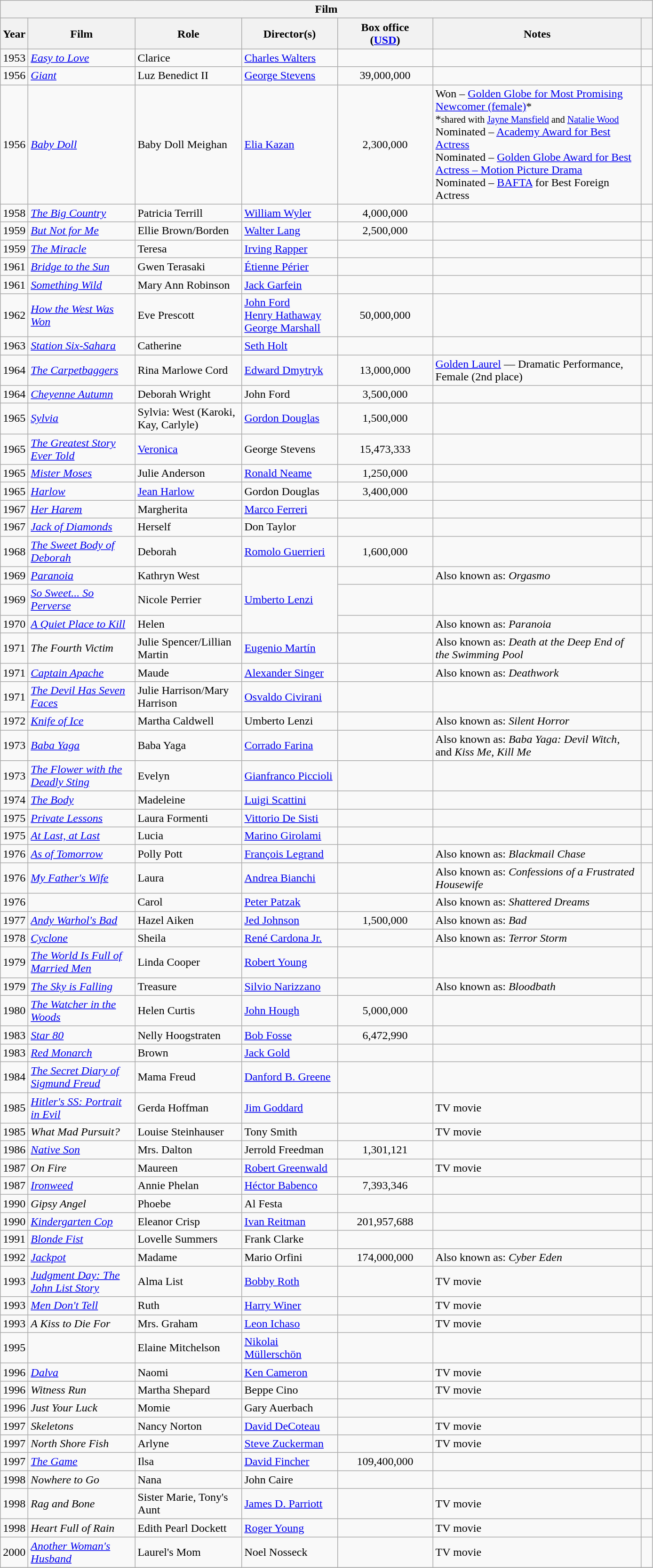<table class="wikitable plainrowheaders sortable">
<tr>
<th colspan=7>Film</th>
</tr>
<tr>
<th scope="col" style="width: 1em;">Year</th>
<th scope="col" style="width: 9em;">Film</th>
<th scope="col" style="width: 9em;">Role</th>
<th scope="col" style="width: 8em;">Director(s)</th>
<th scope="col" style="width: 8em">Box office<br>(<a href='#'>USD</a>)</th>
<th scope="col" style="width: 18em;">Notes</th>
<th scope="col" style="width:.5em;" class="unsortable"></th>
</tr>
<tr>
<td>1953</td>
<td><em><a href='#'>Easy to Love</a></em></td>
<td>Clarice</td>
<td><a href='#'>Charles Walters</a></td>
<td></td>
<td></td>
<td style="text-align:center;"></td>
</tr>
<tr>
<td>1956</td>
<td><em><a href='#'>Giant</a></em></td>
<td>Luz Benedict II</td>
<td><a href='#'>George Stevens</a></td>
<td style="text-align:center;">39,000,000 </td>
<td></td>
<td style="text-align:center;"></td>
</tr>
<tr>
<td>1956</td>
<td><em><a href='#'>Baby Doll</a></em></td>
<td>Baby Doll Meighan</td>
<td><a href='#'>Elia Kazan</a></td>
<td style="text-align:center;">2,300,000 </td>
<td>Won – <a href='#'>Golden Globe for Most Promising Newcomer (female)</a>*<br>*<small>shared with <a href='#'>Jayne Mansfield</a> and <a href='#'>Natalie Wood</a></small><br>Nominated – <a href='#'>Academy Award for Best Actress</a><br>Nominated – <a href='#'>Golden Globe Award for Best Actress – Motion Picture Drama</a><br>Nominated – <a href='#'>BAFTA</a> for Best Foreign Actress</td>
<td style="text-align:center;"></td>
</tr>
<tr>
<td>1958</td>
<td><em><a href='#'>The Big Country</a></em></td>
<td>Patricia Terrill</td>
<td><a href='#'>William Wyler</a></td>
<td style="text-align:center;">4,000,000 </td>
<td></td>
<td style="text-align:center"></td>
</tr>
<tr>
<td>1959</td>
<td><em><a href='#'>But Not for Me</a></em></td>
<td>Ellie Brown/Borden</td>
<td><a href='#'>Walter Lang</a></td>
<td style="text-align:center;">2,500,000 </td>
<td></td>
<td style="text-align:center"></td>
</tr>
<tr>
<td>1959</td>
<td><em><a href='#'>The Miracle</a></em></td>
<td>Teresa</td>
<td><a href='#'>Irving Rapper</a></td>
<td></td>
<td></td>
<td style="text-align:center"></td>
</tr>
<tr>
<td>1961</td>
<td><em><a href='#'>Bridge to the Sun</a></em></td>
<td>Gwen Terasaki</td>
<td><a href='#'>Étienne Périer</a></td>
<td></td>
<td></td>
<td style="text-align:center"></td>
</tr>
<tr>
<td>1961</td>
<td><em><a href='#'>Something Wild</a></em></td>
<td>Mary Ann Robinson</td>
<td><a href='#'>Jack Garfein</a></td>
<td></td>
<td></td>
<td style="text-align:center"></td>
</tr>
<tr>
<td>1962</td>
<td><em><a href='#'>How the West Was Won</a></em></td>
<td>Eve Prescott</td>
<td><a href='#'>John Ford</a><br><a href='#'>Henry Hathaway</a><br><a href='#'>George Marshall</a></td>
<td style="text-align:center;">50,000,000 </td>
<td></td>
<td style="text-align:center"></td>
</tr>
<tr>
<td>1963</td>
<td><em><a href='#'>Station Six-Sahara</a></em></td>
<td>Catherine</td>
<td><a href='#'>Seth Holt</a></td>
<td></td>
<td></td>
<td style="text-align:center"></td>
</tr>
<tr>
<td>1964</td>
<td><em><a href='#'>The Carpetbaggers</a></em></td>
<td>Rina Marlowe Cord</td>
<td><a href='#'>Edward Dmytryk</a></td>
<td style="text-align:center;">13,000,000 </td>
<td><a href='#'>Golden Laurel</a> — Dramatic Performance, Female (2nd place)</td>
<td style="text-align:center"></td>
</tr>
<tr>
<td>1964</td>
<td><em><a href='#'>Cheyenne Autumn</a></em></td>
<td>Deborah Wright</td>
<td>John Ford</td>
<td style="text-align:center;">3,500,000 </td>
<td></td>
<td style="text-align:center"></td>
</tr>
<tr>
<td>1965</td>
<td><em><a href='#'>Sylvia</a></em></td>
<td>Sylvia: West (Karoki, Kay, Carlyle)</td>
<td><a href='#'>Gordon Douglas</a></td>
<td style="text-align:center;">1,500,000 </td>
<td></td>
<td style="text-align:center"></td>
</tr>
<tr>
<td>1965</td>
<td><em><a href='#'>The Greatest Story Ever Told</a></em></td>
<td><a href='#'>Veronica</a></td>
<td>George Stevens</td>
<td style="text-align:center;">15,473,333 </td>
<td></td>
<td style="text-align:center"></td>
</tr>
<tr>
<td>1965</td>
<td><em><a href='#'>Mister Moses</a></em></td>
<td>Julie Anderson</td>
<td><a href='#'>Ronald Neame</a></td>
<td style="text-align:center;">1,250,000 </td>
<td></td>
<td style="text-align:center"></td>
</tr>
<tr>
<td>1965</td>
<td><em><a href='#'>Harlow</a></em></td>
<td><a href='#'>Jean Harlow</a></td>
<td>Gordon Douglas</td>
<td style="text-align:center;">3,400,000 </td>
<td></td>
<td style="text-align:center"></td>
</tr>
<tr>
<td>1967</td>
<td><em><a href='#'>Her Harem</a></em></td>
<td>Margherita</td>
<td><a href='#'>Marco Ferreri</a></td>
<td></td>
<td></td>
<td style="text-align:center"></td>
</tr>
<tr>
<td>1967</td>
<td><em><a href='#'>Jack of Diamonds</a></em></td>
<td>Herself</td>
<td>Don Taylor</td>
<td></td>
<td></td>
<td style="text-align:center"></td>
</tr>
<tr>
<td>1968</td>
<td><em><a href='#'>The Sweet Body of Deborah</a></em></td>
<td>Deborah</td>
<td><a href='#'>Romolo Guerrieri</a></td>
<td style="text-align:center;">1,600,000 </td>
<td></td>
<td style="text-align:center"></td>
</tr>
<tr>
<td>1969</td>
<td><em><a href='#'>Paranoia</a></em></td>
<td>Kathryn West</td>
<td rowspan=3><a href='#'>Umberto Lenzi</a></td>
<td></td>
<td>Also known as: <em>Orgasmo</em></td>
<td style="text-align:center"></td>
</tr>
<tr>
<td>1969</td>
<td><em><a href='#'>So Sweet... So Perverse</a></em></td>
<td>Nicole Perrier</td>
<td></td>
<td></td>
<td style="text-align:center"></td>
</tr>
<tr>
<td>1970</td>
<td><em><a href='#'>A Quiet Place to Kill</a></em></td>
<td>Helen</td>
<td></td>
<td>Also known as: <em>Paranoia</em></td>
<td style="text-align:center"></td>
</tr>
<tr>
<td>1971</td>
<td><em>The Fourth Victim</em></td>
<td>Julie Spencer/Lillian Martin</td>
<td><a href='#'>Eugenio Martín</a></td>
<td></td>
<td>Also known as: <em>Death at the Deep End of the Swimming Pool</em></td>
<td style="text-align:center"></td>
</tr>
<tr>
<td>1971</td>
<td><em><a href='#'>Captain Apache</a></em></td>
<td>Maude</td>
<td><a href='#'>Alexander Singer</a></td>
<td></td>
<td>Also known as: <em>Deathwork</em></td>
<td style="text-align:center"></td>
</tr>
<tr>
<td>1971</td>
<td><em><a href='#'>The Devil Has Seven Faces</a></em></td>
<td>Julie Harrison/Mary Harrison</td>
<td><a href='#'>Osvaldo Civirani</a></td>
<td></td>
<td></td>
<td style="text-align:center"></td>
</tr>
<tr>
<td>1972</td>
<td><em><a href='#'>Knife of Ice</a></em></td>
<td>Martha Caldwell</td>
<td>Umberto Lenzi</td>
<td></td>
<td>Also known as: <em>Silent Horror</em></td>
<td style="text-align:center"></td>
</tr>
<tr>
<td>1973</td>
<td><em><a href='#'>Baba Yaga</a></em></td>
<td>Baba Yaga</td>
<td><a href='#'>Corrado Farina</a></td>
<td></td>
<td>Also known as: <em>Baba Yaga: Devil Witch</em>, and <em>Kiss Me, Kill Me</em></td>
<td style="text-align:center"></td>
</tr>
<tr>
<td>1973</td>
<td><em><a href='#'>The Flower with the Deadly Sting</a></em></td>
<td>Evelyn</td>
<td><a href='#'>Gianfranco Piccioli</a></td>
<td></td>
<td></td>
<td style="text-align:center"></td>
</tr>
<tr>
<td>1974</td>
<td><em><a href='#'>The Body</a></em></td>
<td>Madeleine</td>
<td><a href='#'>Luigi Scattini</a></td>
<td></td>
<td></td>
<td style="text-align:center"></td>
</tr>
<tr>
<td>1975</td>
<td><em><a href='#'>Private Lessons</a></em></td>
<td>Laura Formenti</td>
<td><a href='#'>Vittorio De Sisti</a></td>
<td></td>
<td></td>
<td style="text-align:center"></td>
</tr>
<tr>
<td>1975</td>
<td><em><a href='#'>At Last, at Last</a></em></td>
<td>Lucia</td>
<td><a href='#'>Marino Girolami</a></td>
<td></td>
<td></td>
<td style="text-align:center"></td>
</tr>
<tr>
<td>1976</td>
<td><em><a href='#'>As of Tomorrow</a></em></td>
<td>Polly Pott</td>
<td><a href='#'>François Legrand</a></td>
<td></td>
<td>Also known as: <em>Blackmail Chase</em></td>
<td style="text-align:center"></td>
</tr>
<tr>
<td>1976</td>
<td><em><a href='#'>My Father's Wife</a></em></td>
<td>Laura</td>
<td><a href='#'>Andrea Bianchi</a></td>
<td></td>
<td>Also known as: <em>Confessions of a Frustrated Housewife</em></td>
<td style="text-align:center"></td>
</tr>
<tr>
<td>1976</td>
<td><em></em></td>
<td>Carol</td>
<td><a href='#'>Peter Patzak</a></td>
<td></td>
<td>Also known as: <em>Shattered Dreams</em></td>
<td style="text-align:center"></td>
</tr>
<tr>
<td>1977</td>
<td><em><a href='#'>Andy Warhol's Bad</a></em></td>
<td>Hazel Aiken</td>
<td><a href='#'>Jed Johnson</a></td>
<td style="text-align:center;">1,500,000</td>
<td>Also known as: <em>Bad</em></td>
<td style="text-align:center"></td>
</tr>
<tr>
<td>1978</td>
<td><em><a href='#'>Cyclone</a></em></td>
<td>Sheila</td>
<td><a href='#'>René Cardona Jr.</a></td>
<td></td>
<td>Also known as: <em>Terror Storm</em></td>
<td style="text-align:center"></td>
</tr>
<tr>
<td>1979</td>
<td><em><a href='#'>The World Is Full of Married Men</a></em></td>
<td>Linda Cooper</td>
<td><a href='#'>Robert Young</a></td>
<td></td>
<td></td>
<td style="text-align:center"></td>
</tr>
<tr>
<td>1979</td>
<td><em><a href='#'>The Sky is Falling</a></em></td>
<td>Treasure</td>
<td><a href='#'>Silvio Narizzano</a></td>
<td></td>
<td>Also known as: <em>Bloodbath</em></td>
<td style="text-align:center"></td>
</tr>
<tr>
<td>1980</td>
<td><em><a href='#'>The Watcher in the Woods</a></em></td>
<td>Helen Curtis</td>
<td><a href='#'>John Hough</a></td>
<td style="text-align:center">5,000,000 </td>
<td></td>
<td style="text-align:center"></td>
</tr>
<tr>
<td>1983</td>
<td><em><a href='#'>Star 80</a></em></td>
<td>Nelly Hoogstraten</td>
<td><a href='#'>Bob Fosse</a></td>
<td style="text-align:center;">6,472,990 </td>
<td></td>
<td style="text-align:center"></td>
</tr>
<tr>
<td>1983</td>
<td><em><a href='#'>Red Monarch</a></em></td>
<td>Brown</td>
<td><a href='#'>Jack Gold</a></td>
<td></td>
<td></td>
<td style="text-align:center"></td>
</tr>
<tr>
<td>1984</td>
<td><em><a href='#'>The Secret Diary of Sigmund Freud</a></em></td>
<td>Mama Freud</td>
<td><a href='#'>Danford B. Greene</a></td>
<td></td>
<td></td>
<td style="text-align:center"></td>
</tr>
<tr>
<td>1985</td>
<td><em><a href='#'>Hitler's SS: Portrait in Evil</a></em></td>
<td>Gerda Hoffman</td>
<td><a href='#'>Jim Goddard</a></td>
<td></td>
<td>TV movie</td>
<td style="text-align:center"></td>
</tr>
<tr>
<td>1985</td>
<td><em>What Mad Pursuit?</em></td>
<td>Louise Steinhauser</td>
<td>Tony Smith</td>
<td></td>
<td>TV movie</td>
<td style="text-align:center"></td>
</tr>
<tr>
<td>1986</td>
<td><em><a href='#'>Native Son</a></em></td>
<td>Mrs. Dalton</td>
<td>Jerrold Freedman</td>
<td style="text-align:center;">1,301,121 </td>
<td></td>
<td style="text-align:center"></td>
</tr>
<tr>
<td>1987</td>
<td><em>On Fire</em></td>
<td>Maureen</td>
<td><a href='#'>Robert Greenwald</a></td>
<td></td>
<td>TV movie</td>
<td style="text-align:center"></td>
</tr>
<tr>
<td>1987</td>
<td><em><a href='#'>Ironweed</a></em></td>
<td>Annie Phelan</td>
<td><a href='#'>Héctor Babenco</a></td>
<td style="text-align:center;">7,393,346 </td>
<td></td>
<td style="text-align:center"></td>
</tr>
<tr>
<td>1990</td>
<td><em>Gipsy Angel</em></td>
<td>Phoebe</td>
<td>Al Festa</td>
<td></td>
<td></td>
<td style="text-align:center"></td>
</tr>
<tr>
<td>1990</td>
<td><em><a href='#'>Kindergarten Cop</a></em></td>
<td>Eleanor Crisp</td>
<td><a href='#'>Ivan Reitman</a></td>
<td style="text-align:center;">201,957,688 </td>
<td></td>
<td style="text-align:center"></td>
</tr>
<tr>
<td>1991</td>
<td><em><a href='#'>Blonde Fist</a></em></td>
<td>Lovelle Summers</td>
<td>Frank Clarke</td>
<td></td>
<td></td>
<td style="text-align:center"></td>
</tr>
<tr>
<td>1992</td>
<td><em><a href='#'>Jackpot</a></em></td>
<td>Madame</td>
<td>Mario Orfini</td>
<td style="text-align:center;">174,000,000</td>
<td>Also known as: <em>Cyber Eden</em></td>
<td style="text-align:center"></td>
</tr>
<tr>
<td>1993</td>
<td><em><a href='#'>Judgment Day: The John List Story</a></em></td>
<td>Alma List</td>
<td><a href='#'>Bobby Roth</a></td>
<td></td>
<td>TV movie</td>
<td style="text-align:center"></td>
</tr>
<tr>
<td>1993</td>
<td><em><a href='#'>Men Don't Tell</a></em></td>
<td>Ruth</td>
<td><a href='#'>Harry Winer</a></td>
<td></td>
<td>TV movie</td>
<td style="text-align:center"></td>
</tr>
<tr>
<td>1993</td>
<td><em>A Kiss to Die For</em></td>
<td>Mrs. Graham</td>
<td><a href='#'>Leon Ichaso</a></td>
<td></td>
<td>TV movie</td>
<td style="text-align:center"></td>
</tr>
<tr>
<td>1995</td>
<td><em></em></td>
<td>Elaine Mitchelson</td>
<td><a href='#'>Nikolai Müllerschön</a></td>
<td></td>
<td></td>
<td style="text-align:center"></td>
</tr>
<tr>
<td>1996</td>
<td><em><a href='#'>Dalva</a></em></td>
<td>Naomi</td>
<td><a href='#'>Ken Cameron</a></td>
<td></td>
<td>TV movie</td>
<td style="text-align:center"></td>
</tr>
<tr>
<td>1996</td>
<td><em>Witness Run</em></td>
<td>Martha Shepard</td>
<td>Beppe Cino</td>
<td></td>
<td>TV movie</td>
<td style="text-align:center"></td>
</tr>
<tr>
<td>1996</td>
<td><em>Just Your Luck</em></td>
<td>Momie</td>
<td>Gary Auerbach</td>
<td></td>
<td></td>
<td style="text-align:center"></td>
</tr>
<tr>
<td>1997</td>
<td><em>Skeletons</em></td>
<td>Nancy Norton</td>
<td><a href='#'>David DeCoteau</a></td>
<td></td>
<td>TV movie</td>
<td style="text-align:center"></td>
</tr>
<tr>
<td>1997</td>
<td><em>North Shore Fish</em></td>
<td>Arlyne</td>
<td><a href='#'>Steve Zuckerman</a></td>
<td></td>
<td>TV movie</td>
<td style="text-align:center"></td>
</tr>
<tr>
<td>1997</td>
<td><em><a href='#'>The Game</a></em></td>
<td>Ilsa</td>
<td><a href='#'>David Fincher</a></td>
<td style="text-align:center;">109,400,000 </td>
<td></td>
<td style="text-align:center"></td>
</tr>
<tr>
<td>1998</td>
<td><em>Nowhere to Go</em></td>
<td>Nana</td>
<td>John Caire</td>
<td></td>
<td></td>
<td style="text-align:center"></td>
</tr>
<tr>
<td>1998</td>
<td><em>Rag and Bone</em></td>
<td>Sister Marie, Tony's Aunt</td>
<td><a href='#'>James D. Parriott</a></td>
<td></td>
<td>TV movie</td>
<td style="text-align:center"></td>
</tr>
<tr>
<td>1998</td>
<td><em>Heart Full of Rain</em></td>
<td>Edith Pearl Dockett</td>
<td><a href='#'>Roger Young</a></td>
<td></td>
<td>TV movie</td>
<td style="text-align:center"></td>
</tr>
<tr>
<td>2000</td>
<td><em><a href='#'>Another Woman's Husband</a></em></td>
<td>Laurel's Mom</td>
<td>Noel Nosseck</td>
<td></td>
<td>TV movie</td>
<td style="text-align:center"></td>
</tr>
<tr>
</tr>
</table>
